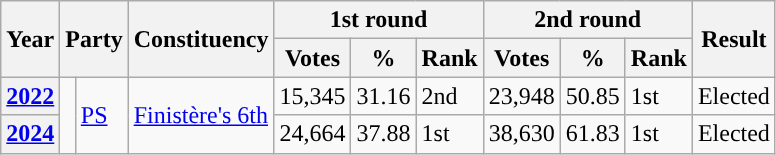<table class="wikitable">
<tr>
<th rowspan="2">Year</th>
<th colspan="2" rowspan="2">Party</th>
<th rowspan="2">Constituency</th>
<th colspan="3"><abbr>1st</abbr> round</th>
<th colspan="3"><abbr>2nd</abbr> round</th>
<th rowspan="2">Result</th>
</tr>
<tr>
<th>Votes</th>
<th>%</th>
<th>Rank</th>
<th>Votes</th>
<th>%</th>
<th>Rank</th>
</tr>
<tr>
<th><a href='#'>2022</a></th>
<td rowspan="2" style="background:"></td>
<td rowspan="2"><a href='#'>PS</a></td>
<td rowspan="2"><a href='#'>Finistère's 6th</a></td>
<td>15,345</td>
<td>31.16</td>
<td><abbr>2nd</abbr></td>
<td>23,948</td>
<td>50.85</td>
<td><abbr>1st</abbr></td>
<td>Elected</td>
</tr>
<tr>
<th><a href='#'>2024</a></th>
<td>24,664</td>
<td>37.88</td>
<td><abbr>1st</abbr></td>
<td>38,630</td>
<td>61.83</td>
<td><abbr>1st</abbr></td>
<td>Elected</td>
</tr>
</table>
